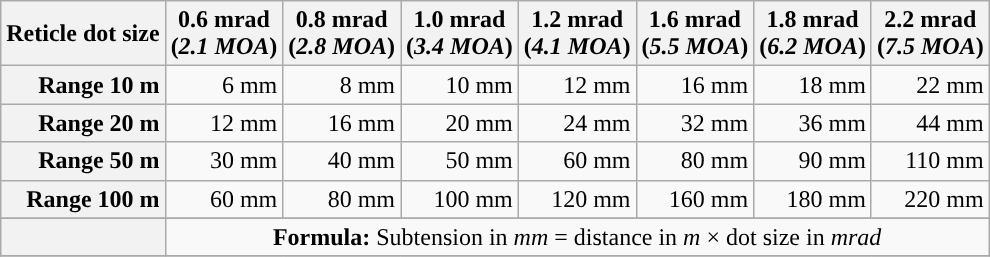<table class="wikitable">
<tr>
<th>Reticle dot size</th>
<th>0.6 mrad <br>(<em>2.1 MOA</em>)</th>
<th>0.8 mrad <br>(<em>2.8 MOA</em>)</th>
<th>1.0 mrad <br>(<em>3.4 MOA</em>)</th>
<th>1.2 mrad <br>(<em>4.1 MOA</em>)</th>
<th>1.6 mrad <br>(<em>5.5 MOA</em>)</th>
<th>1.8 mrad <br>(<em>6.2 MOA</em>)</th>
<th>2.2 mrad <br>(<em>7.5 MOA</em>)</th>
</tr>
<tr>
<th style="text-align: right;">Range 10 m</th>
<td style="text-align: right;">6 mm</td>
<td style="text-align: right;">8 mm</td>
<td style="text-align: right;">10 mm</td>
<td style="text-align: right;">12 mm</td>
<td style="text-align: right;">16 mm</td>
<td style="text-align: right;">18 mm</td>
<td style="text-align: right;">22 mm</td>
</tr>
<tr>
<th style="text-align: right;">Range 20 m</th>
<td style="text-align: right;">12 mm</td>
<td style="text-align: right;">16 mm</td>
<td style="text-align: right;">20 mm</td>
<td style="text-align: right;">24 mm</td>
<td style="text-align: right;">32 mm</td>
<td style="text-align: right;">36 mm</td>
<td style="text-align: right;">44 mm</td>
</tr>
<tr>
<th style="text-align: right;">Range 50 m</th>
<td style="text-align: right;">30 mm</td>
<td style="text-align: right;">40 mm</td>
<td style="text-align: right;">50 mm</td>
<td style="text-align: right;">60 mm</td>
<td style="text-align: right;">80 mm</td>
<td style="text-align: right;">90 mm</td>
<td style="text-align: right;">110 mm</td>
</tr>
<tr>
<th style="text-align: right;">Range 100 m</th>
<td style="text-align: right;">60 mm</td>
<td style="text-align: right;">80 mm</td>
<td style="text-align: right;">100 mm</td>
<td style="text-align: right;">120 mm</td>
<td style="text-align: right;">160 mm</td>
<td style="text-align: right;">180 mm</td>
<td style="text-align: right;">220 mm</td>
</tr>
<tr>
</tr>
<tr>
<th></th>
<td colspan="7" style="text-align: center;"><strong>Formula:</strong> Subtension in <em>mm</em> = distance in <em>m</em> × dot size in <em>mrad</em></td>
</tr>
<tr>
</tr>
</table>
